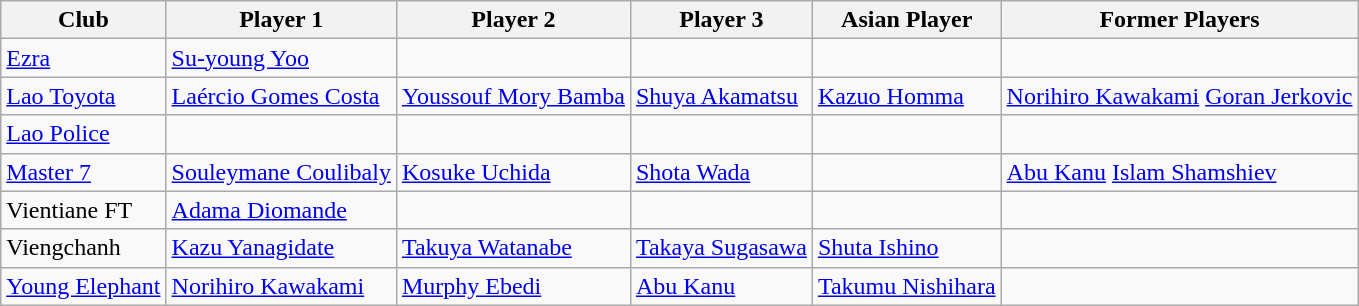<table class="wikitable sortable" style="font-size:100%;">
<tr>
<th>Club</th>
<th>Player 1</th>
<th>Player 2</th>
<th>Player 3</th>
<th>Asian Player</th>
<th>Former Players</th>
</tr>
<tr>
<td><a href='#'>Ezra</a></td>
<td> <a href='#'>Su-young Yoo</a></td>
<td></td>
<td></td>
<td></td>
<td></td>
</tr>
<tr>
<td><a href='#'>Lao Toyota</a></td>
<td> <a href='#'>Laércio Gomes Costa</a></td>
<td> <a href='#'>Youssouf Mory Bamba</a></td>
<td> <a href='#'>Shuya Akamatsu</a></td>
<td> <a href='#'>Kazuo Homma</a></td>
<td> <a href='#'>Norihiro Kawakami</a> <a href='#'>Goran Jerkovic</a></td>
</tr>
<tr>
<td><a href='#'>Lao Police</a></td>
<td></td>
<td></td>
<td></td>
<td></td>
<td></td>
</tr>
<tr>
<td><a href='#'>Master 7</a></td>
<td> <a href='#'>Souleymane Coulibaly</a></td>
<td> <a href='#'>Kosuke Uchida</a></td>
<td> <a href='#'>Shota Wada</a></td>
<td></td>
<td> <a href='#'>Abu Kanu</a>  <a href='#'>Islam Shamshiev</a></td>
</tr>
<tr>
<td>Vientiane FT</td>
<td> <a href='#'>Adama Diomande</a></td>
<td></td>
<td></td>
<td></td>
<td></td>
</tr>
<tr>
<td>Viengchanh</td>
<td> <a href='#'>Kazu Yanagidate</a></td>
<td> <a href='#'>Takuya Watanabe</a></td>
<td> <a href='#'>Takaya Sugasawa</a></td>
<td> <a href='#'>Shuta Ishino</a></td>
<td></td>
</tr>
<tr>
<td><a href='#'>Young Elephant</a></td>
<td> <a href='#'>Norihiro Kawakami</a></td>
<td> <a href='#'>Murphy Ebedi</a></td>
<td> <a href='#'>Abu Kanu</a></td>
<td> <a href='#'>Takumu Nishihara</a></td>
<td></td>
</tr>
</table>
